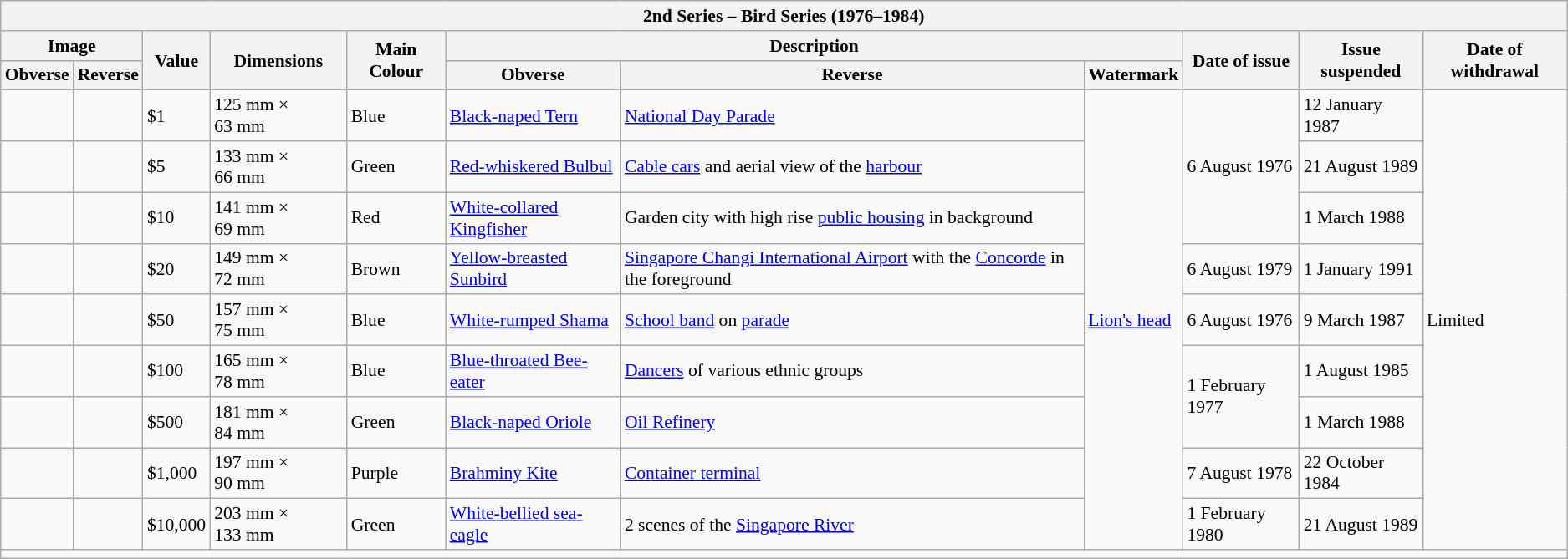<table class="wikitable" style="font-size: 90%">
<tr>
<th colspan="12">2nd Series – Bird Series (1976–1984) </th>
</tr>
<tr>
<th colspan="2">Image</th>
<th rowspan="2">Value</th>
<th rowspan="2">Dimensions</th>
<th rowspan="2">Main Colour</th>
<th colspan="3">Description</th>
<th rowspan="2">Date of issue</th>
<th rowspan="2">Issue suspended</th>
<th rowspan="2">Date of withdrawal</th>
</tr>
<tr>
<th>Obverse</th>
<th>Reverse</th>
<th>Obverse</th>
<th>Reverse</th>
<th>Watermark</th>
</tr>
<tr>
<td align="center"></td>
<td align="center"></td>
<td>$1</td>
<td>125 mm × 63 mm</td>
<td>Blue</td>
<td><a href='#'>Black-naped Tern</a></td>
<td><a href='#'>National Day Parade</a></td>
<td rowspan="9"><a href='#'>Lion's head</a></td>
<td rowspan="3">6 August 1976</td>
<td>12 January 1987</td>
<td rowspan="9">Limited</td>
</tr>
<tr>
<td align="center"></td>
<td align="center"></td>
<td>$5</td>
<td>133 mm × 66 mm</td>
<td>Green</td>
<td><a href='#'>Red-whiskered Bulbul</a></td>
<td><a href='#'>Cable cars</a> and aerial view of the <a href='#'>harbour</a></td>
<td>21 August 1989</td>
</tr>
<tr>
<td align="center"></td>
<td align="center"></td>
<td>$10</td>
<td>141 mm × 69 mm</td>
<td>Red</td>
<td><a href='#'>White-collared Kingfisher</a></td>
<td>Garden city with high rise <a href='#'>public housing</a> in background</td>
<td>1 March 1988</td>
</tr>
<tr>
<td align="center"></td>
<td align="center"></td>
<td>$20</td>
<td>149 mm × 72 mm</td>
<td>Brown</td>
<td><a href='#'>Yellow-breasted Sunbird</a></td>
<td><a href='#'>Singapore Changi International Airport</a> with the <a href='#'>Concorde</a> in the foreground</td>
<td>6 August 1979</td>
<td>1 January 1991</td>
</tr>
<tr>
<td align="center"></td>
<td align="center"></td>
<td>$50</td>
<td>157 mm × 75 mm</td>
<td>Blue</td>
<td><a href='#'>White-rumped Shama</a></td>
<td><a href='#'>School band</a> on <a href='#'>parade</a></td>
<td>6 August 1976</td>
<td>9 March 1987</td>
</tr>
<tr>
<td align="center"></td>
<td align="center"></td>
<td>$100</td>
<td>165 mm × 78 mm</td>
<td>Blue</td>
<td><a href='#'>Blue-throated Bee-eater</a></td>
<td><a href='#'>Dancers</a> of various ethnic groups</td>
<td rowspan=2>1 February 1977</td>
<td>1 August 1985</td>
</tr>
<tr>
<td align="center"></td>
<td align="center"></td>
<td>$500</td>
<td>181 mm × 84 mm</td>
<td>Green</td>
<td><a href='#'>Black-naped Oriole</a></td>
<td><a href='#'>Oil Refinery</a></td>
<td>1 March 1988</td>
</tr>
<tr>
<td align="center"></td>
<td align="center"></td>
<td>$1,000</td>
<td>197 mm × 90 mm</td>
<td>Purple</td>
<td><a href='#'>Brahminy Kite</a></td>
<td><a href='#'>Container terminal</a></td>
<td>7 August 1978</td>
<td>22 October 1984</td>
</tr>
<tr>
<td align="center"></td>
<td align="center"></td>
<td>$10,000</td>
<td>203 mm × 133 mm</td>
<td>Green</td>
<td><a href='#'>White-bellied sea-eagle</a></td>
<td>2 scenes of the <a href='#'>Singapore River</a></td>
<td>1 February 1980</td>
<td>21 August 1989</td>
</tr>
<tr>
<td colspan="12"></td>
</tr>
</table>
